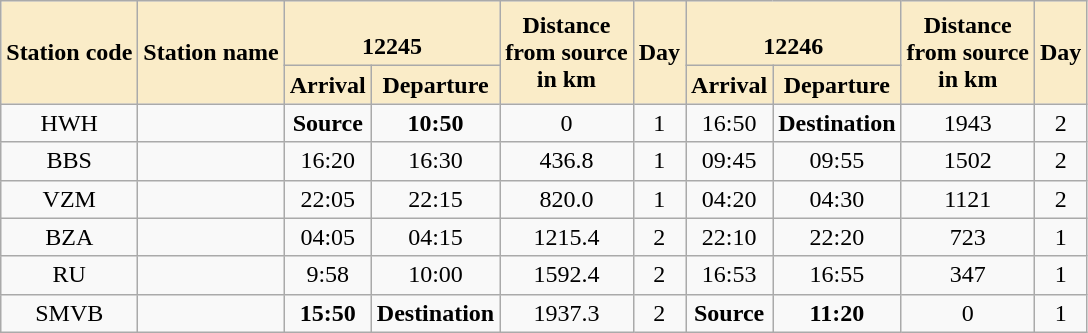<table class="wikitable plainrowheaders unsortable" style="text-align:center">
<tr>
<th rowspan="2" scope="col" style="background:#faecc8;">Station code</th>
<th rowspan="2" scope="col" style="background:#faecc8;">Station name</th>
<th colspan="2" scope="col" style="background:#faecc8;"><br><strong>12245</strong></th>
<th rowspan="2" scope="col" style="background:#faecc8;">Distance<br> from source <br>in km</th>
<th rowspan="2" scope="col" style="background:#faecc8;">Day</th>
<th colspan="2" scope="col" style="background:#faecc8;"><br><strong>12246</strong></th>
<th rowspan="2" scope="col" style="background:#faecc8;">Distance<br> from source <br>in km</th>
<th rowspan="2" scope="col" style="background:#faecc8;">Day</th>
</tr>
<tr>
<th colspan="1" scope="col" style="background:#faecc8;">Arrival</th>
<th colspan="1" scope="col" style="background:#faecc8;">Departure</th>
<th colspan="1" scope="col" style="background:#faecc8;">Arrival</th>
<th colspan="1" scope="col" style="background:#faecc8;">Departure</th>
</tr>
<tr>
<td>HWH</td>
<td><strong></strong></td>
<td><strong>Source</strong></td>
<td><strong>10:50</strong></td>
<td>0</td>
<td>1</td>
<td>16:50</td>
<td><strong>Destination</strong></td>
<td>1943</td>
<td>2</td>
</tr>
<tr>
<td>BBS</td>
<td></td>
<td>16:20</td>
<td>16:30</td>
<td>436.8</td>
<td>1</td>
<td>09:45</td>
<td>09:55</td>
<td>1502</td>
<td>2</td>
</tr>
<tr>
<td>VZM</td>
<td></td>
<td>22:05</td>
<td>22:15</td>
<td>820.0</td>
<td>1</td>
<td>04:20</td>
<td>04:30</td>
<td>1121</td>
<td>2</td>
</tr>
<tr>
<td>BZA</td>
<td></td>
<td>04:05</td>
<td>04:15</td>
<td>1215.4</td>
<td>2</td>
<td>22:10</td>
<td>22:20</td>
<td>723</td>
<td>1</td>
</tr>
<tr>
<td>RU</td>
<td></td>
<td>9:58</td>
<td>10:00</td>
<td>1592.4</td>
<td>2</td>
<td>16:53</td>
<td>16:55</td>
<td>347</td>
<td>1</td>
</tr>
<tr>
<td>SMVB</td>
<td><strong></strong></td>
<td><strong>15:50</strong></td>
<td><strong>Destination</strong></td>
<td>1937.3</td>
<td>2</td>
<td><strong>Source</strong></td>
<td><strong>11:20</strong></td>
<td>0</td>
<td>1</td>
</tr>
</table>
